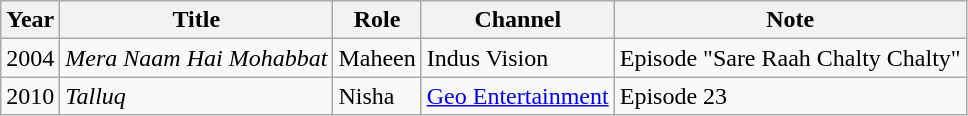<table class="wikitable sortable">
<tr>
<th>Year</th>
<th>Title</th>
<th>Role</th>
<th>Channel</th>
<th>Note</th>
</tr>
<tr>
<td>2004</td>
<td><em>Mera Naam Hai Mohabbat</em></td>
<td>Maheen</td>
<td>Indus Vision</td>
<td>Episode "Sare Raah Chalty Chalty"</td>
</tr>
<tr>
<td>2010</td>
<td><em>Talluq</em></td>
<td>Nisha</td>
<td><a href='#'>Geo Entertainment</a></td>
<td>Episode 23</td>
</tr>
</table>
